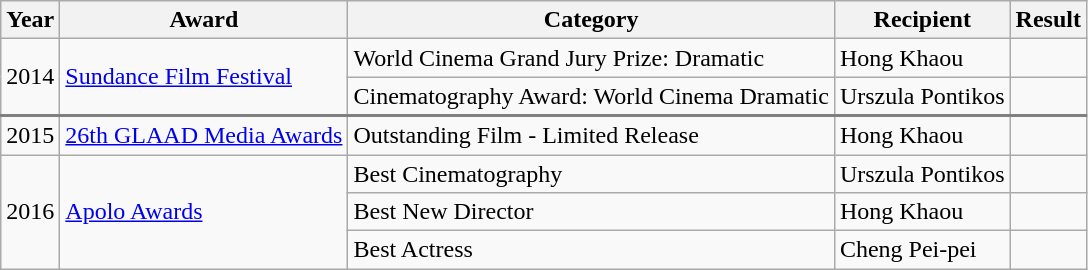<table class="wikitable sortable">
<tr>
<th>Year</th>
<th>Award</th>
<th>Category</th>
<th>Recipient</th>
<th>Result</th>
</tr>
<tr>
<td rowspan="2">2014</td>
<td rowspan="2"><a href='#'>Sundance Film Festival</a></td>
<td>World Cinema Grand Jury Prize: Dramatic</td>
<td>Hong Khaou</td>
<td></td>
</tr>
<tr>
<td>Cinematography Award: World Cinema Dramatic</td>
<td>Urszula Pontikos</td>
<td></td>
</tr>
<tr style="border-top:2px solid gray;">
<td rowspan="1">2015</td>
<td rowspan="1"><a href='#'>26th GLAAD Media Awards</a></td>
<td>Outstanding Film - Limited Release</td>
<td>Hong Khaou</td>
<td></td>
</tr>
<tr>
<td rowspan="3">2016</td>
<td rowspan="3"><a href='#'>Apolo Awards</a></td>
<td>Best Cinematography</td>
<td>Urszula Pontikos</td>
<td></td>
</tr>
<tr>
<td>Best New Director</td>
<td>Hong Khaou</td>
<td></td>
</tr>
<tr>
<td>Best Actress</td>
<td>Cheng Pei-pei</td>
<td></td>
</tr>
</table>
